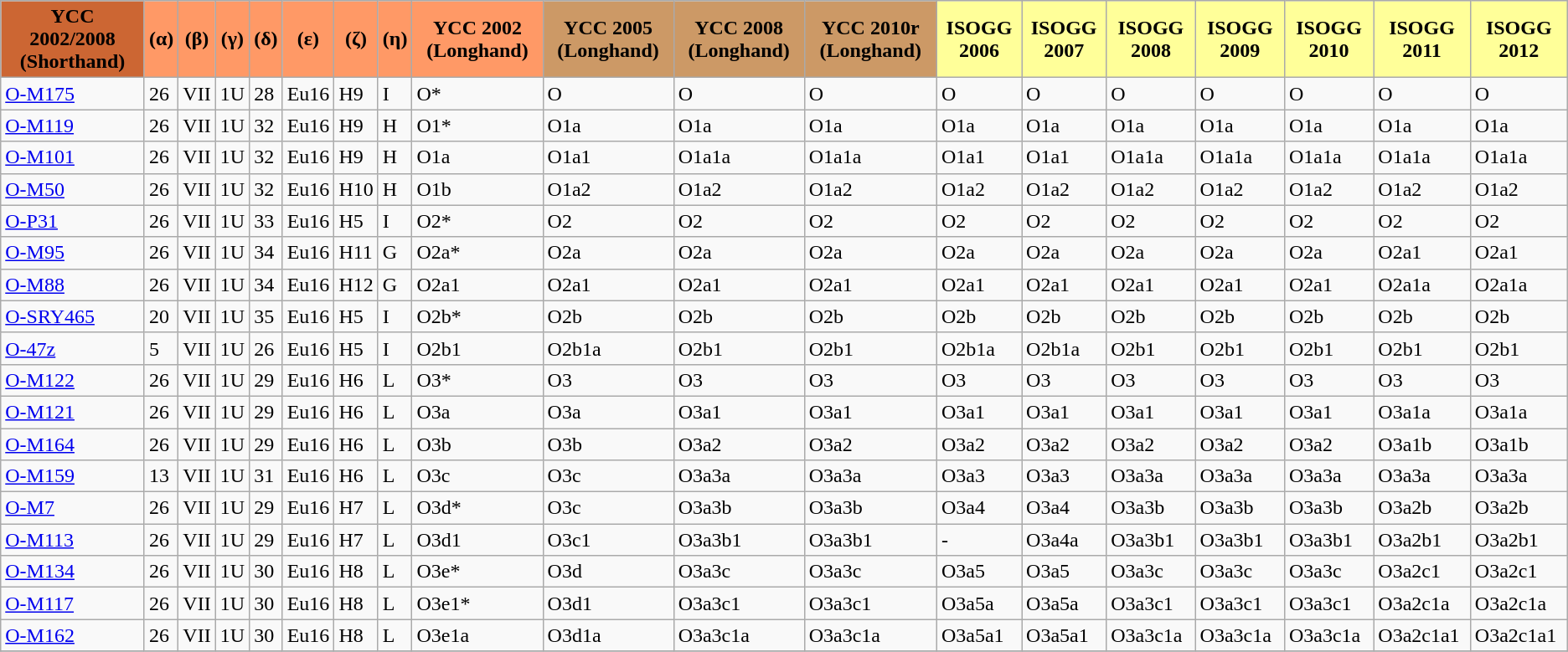<table class="wikitable">
<tr>
<th align="center" style="background:#c63;"><strong>YCC 2002/2008 (Shorthand)</strong></th>
<th align="center" style="background:#f96;"><strong>(α)</strong></th>
<th align="center" style="background:#f96;"><strong>(β)</strong></th>
<th align="center" style="background:#f96;"><strong>(γ)</strong></th>
<td align="center" style="background:#f96;"><strong>(δ)</strong></td>
<td align="center" style="background:#f96;"><strong>(ε)</strong></td>
<td align="center" style="background:#f96;"><strong>(ζ)</strong></td>
<td align="center" style="background:#f96"><strong>(η)</strong></td>
<td align="center" style="background:#f96"><strong>YCC 2002 (Longhand)</strong></td>
<td align="center" style="background:#c96;"><strong>YCC 2005 (Longhand)</strong></td>
<td align="center" style="background:#c96;"><strong>YCC 2008 (Longhand)</strong></td>
<td align="center" style="background:#c96;"><strong>YCC 2010r (Longhand)</strong></td>
<td align="center" style="background:#ff9;"><strong>ISOGG 2006</strong></td>
<td align="center" style="background:#ff9;"><strong>ISOGG 2007</strong></td>
<td align="center" style="background:#ff9;"><strong>ISOGG 2008</strong></td>
<td align="center" style="background:#ff9;"><strong>ISOGG 2009</strong></td>
<td align="center" style="background:#ff9;"><strong>ISOGG 2010</strong></td>
<td align="center" style="background:#ff9;"><strong>ISOGG 2011</strong></td>
<td align="center" style="background:#ff9;"><strong>ISOGG 2012</strong></td>
</tr>
<tr>
<td><a href='#'>O-M175</a></td>
<td>26</td>
<td>VII</td>
<td>1U</td>
<td>28</td>
<td>Eu16</td>
<td>H9</td>
<td>I</td>
<td>O*</td>
<td>O</td>
<td>O</td>
<td>O</td>
<td>O</td>
<td>O</td>
<td>O</td>
<td>O</td>
<td>O</td>
<td>O</td>
<td>O</td>
</tr>
<tr>
<td><a href='#'>O-M119</a></td>
<td>26</td>
<td>VII</td>
<td>1U</td>
<td>32</td>
<td>Eu16</td>
<td>H9</td>
<td>H</td>
<td>O1*</td>
<td>O1a</td>
<td>O1a</td>
<td>O1a</td>
<td>O1a</td>
<td>O1a</td>
<td>O1a</td>
<td>O1a</td>
<td>O1a</td>
<td>O1a</td>
<td>O1a</td>
</tr>
<tr>
<td><a href='#'>O-M101</a></td>
<td>26</td>
<td>VII</td>
<td>1U</td>
<td>32</td>
<td>Eu16</td>
<td>H9</td>
<td>H</td>
<td>O1a</td>
<td>O1a1</td>
<td>O1a1a</td>
<td>O1a1a</td>
<td>O1a1</td>
<td>O1a1</td>
<td>O1a1a</td>
<td>O1a1a</td>
<td>O1a1a</td>
<td>O1a1a</td>
<td>O1a1a</td>
</tr>
<tr>
<td><a href='#'>O-M50</a></td>
<td>26</td>
<td>VII</td>
<td>1U</td>
<td>32</td>
<td>Eu16</td>
<td>H10</td>
<td>H</td>
<td>O1b</td>
<td>O1a2</td>
<td>O1a2</td>
<td>O1a2</td>
<td>O1a2</td>
<td>O1a2</td>
<td>O1a2</td>
<td>O1a2</td>
<td>O1a2</td>
<td>O1a2</td>
<td>O1a2</td>
</tr>
<tr>
<td><a href='#'>O-P31</a></td>
<td>26</td>
<td>VII</td>
<td>1U</td>
<td>33</td>
<td>Eu16</td>
<td>H5</td>
<td>I</td>
<td>O2*</td>
<td>O2</td>
<td>O2</td>
<td>O2</td>
<td>O2</td>
<td>O2</td>
<td>O2</td>
<td>O2</td>
<td>O2</td>
<td>O2</td>
<td>O2</td>
</tr>
<tr>
<td><a href='#'>O-M95</a></td>
<td>26</td>
<td>VII</td>
<td>1U</td>
<td>34</td>
<td>Eu16</td>
<td>H11</td>
<td>G</td>
<td>O2a*</td>
<td>O2a</td>
<td>O2a</td>
<td>O2a</td>
<td>O2a</td>
<td>O2a</td>
<td>O2a</td>
<td>O2a</td>
<td>O2a</td>
<td>O2a1</td>
<td>O2a1</td>
</tr>
<tr>
<td><a href='#'>O-M88</a></td>
<td>26</td>
<td>VII</td>
<td>1U</td>
<td>34</td>
<td>Eu16</td>
<td>H12</td>
<td>G</td>
<td>O2a1</td>
<td>O2a1</td>
<td>O2a1</td>
<td>O2a1</td>
<td>O2a1</td>
<td>O2a1</td>
<td>O2a1</td>
<td>O2a1</td>
<td>O2a1</td>
<td>O2a1a</td>
<td>O2a1a</td>
</tr>
<tr>
<td><a href='#'>O-SRY465</a></td>
<td>20</td>
<td>VII</td>
<td>1U</td>
<td>35</td>
<td>Eu16</td>
<td>H5</td>
<td>I</td>
<td>O2b*</td>
<td>O2b</td>
<td>O2b</td>
<td>O2b</td>
<td>O2b</td>
<td>O2b</td>
<td>O2b</td>
<td>O2b</td>
<td>O2b</td>
<td>O2b</td>
<td>O2b</td>
</tr>
<tr>
<td><a href='#'>O-47z</a></td>
<td>5</td>
<td>VII</td>
<td>1U</td>
<td>26</td>
<td>Eu16</td>
<td>H5</td>
<td>I</td>
<td>O2b1</td>
<td>O2b1a</td>
<td>O2b1</td>
<td>O2b1</td>
<td>O2b1a</td>
<td>O2b1a</td>
<td>O2b1</td>
<td>O2b1</td>
<td>O2b1</td>
<td>O2b1</td>
<td>O2b1</td>
</tr>
<tr>
<td><a href='#'>O-M122</a></td>
<td>26</td>
<td>VII</td>
<td>1U</td>
<td>29</td>
<td>Eu16</td>
<td>H6</td>
<td>L</td>
<td>O3*</td>
<td>O3</td>
<td>O3</td>
<td>O3</td>
<td>O3</td>
<td>O3</td>
<td>O3</td>
<td>O3</td>
<td>O3</td>
<td>O3</td>
<td>O3</td>
</tr>
<tr>
<td><a href='#'>O-M121</a></td>
<td>26</td>
<td>VII</td>
<td>1U</td>
<td>29</td>
<td>Eu16</td>
<td>H6</td>
<td>L</td>
<td>O3a</td>
<td>O3a</td>
<td>O3a1</td>
<td>O3a1</td>
<td>O3a1</td>
<td>O3a1</td>
<td>O3a1</td>
<td>O3a1</td>
<td>O3a1</td>
<td>O3a1a</td>
<td>O3a1a</td>
</tr>
<tr>
<td><a href='#'>O-M164</a></td>
<td>26</td>
<td>VII</td>
<td>1U</td>
<td>29</td>
<td>Eu16</td>
<td>H6</td>
<td>L</td>
<td>O3b</td>
<td>O3b</td>
<td>O3a2</td>
<td>O3a2</td>
<td>O3a2</td>
<td>O3a2</td>
<td>O3a2</td>
<td>O3a2</td>
<td>O3a2</td>
<td>O3a1b</td>
<td>O3a1b</td>
</tr>
<tr>
<td><a href='#'>O-M159</a></td>
<td>13</td>
<td>VII</td>
<td>1U</td>
<td>31</td>
<td>Eu16</td>
<td>H6</td>
<td>L</td>
<td>O3c</td>
<td>O3c</td>
<td>O3a3a</td>
<td>O3a3a</td>
<td>O3a3</td>
<td>O3a3</td>
<td>O3a3a</td>
<td>O3a3a</td>
<td>O3a3a</td>
<td>O3a3a</td>
<td>O3a3a</td>
</tr>
<tr>
<td><a href='#'>O-M7</a></td>
<td>26</td>
<td>VII</td>
<td>1U</td>
<td>29</td>
<td>Eu16</td>
<td>H7</td>
<td>L</td>
<td>O3d*</td>
<td>O3c</td>
<td>O3a3b</td>
<td>O3a3b</td>
<td>O3a4</td>
<td>O3a4</td>
<td>O3a3b</td>
<td>O3a3b</td>
<td>O3a3b</td>
<td>O3a2b</td>
<td>O3a2b</td>
</tr>
<tr>
<td><a href='#'>O-M113</a></td>
<td>26</td>
<td>VII</td>
<td>1U</td>
<td>29</td>
<td>Eu16</td>
<td>H7</td>
<td>L</td>
<td>O3d1</td>
<td>O3c1</td>
<td>O3a3b1</td>
<td>O3a3b1</td>
<td>-</td>
<td>O3a4a</td>
<td>O3a3b1</td>
<td>O3a3b1</td>
<td>O3a3b1</td>
<td>O3a2b1</td>
<td>O3a2b1</td>
</tr>
<tr>
<td><a href='#'>O-M134</a></td>
<td>26</td>
<td>VII</td>
<td>1U</td>
<td>30</td>
<td>Eu16</td>
<td>H8</td>
<td>L</td>
<td>O3e*</td>
<td>O3d</td>
<td>O3a3c</td>
<td>O3a3c</td>
<td>O3a5</td>
<td>O3a5</td>
<td>O3a3c</td>
<td>O3a3c</td>
<td>O3a3c</td>
<td>O3a2c1</td>
<td>O3a2c1</td>
</tr>
<tr>
<td><a href='#'>O-M117</a></td>
<td>26</td>
<td>VII</td>
<td>1U</td>
<td>30</td>
<td>Eu16</td>
<td>H8</td>
<td>L</td>
<td>O3e1*</td>
<td>O3d1</td>
<td>O3a3c1</td>
<td>O3a3c1</td>
<td>O3a5a</td>
<td>O3a5a</td>
<td>O3a3c1</td>
<td>O3a3c1</td>
<td>O3a3c1</td>
<td>O3a2c1a</td>
<td>O3a2c1a</td>
</tr>
<tr>
<td><a href='#'>O-M162</a></td>
<td>26</td>
<td>VII</td>
<td>1U</td>
<td>30</td>
<td>Eu16</td>
<td>H8</td>
<td>L</td>
<td>O3e1a</td>
<td>O3d1a</td>
<td>O3a3c1a</td>
<td>O3a3c1a</td>
<td>O3a5a1</td>
<td>O3a5a1</td>
<td>O3a3c1a</td>
<td>O3a3c1a</td>
<td>O3a3c1a</td>
<td>O3a2c1a1</td>
<td>O3a2c1a1</td>
</tr>
<tr>
</tr>
</table>
